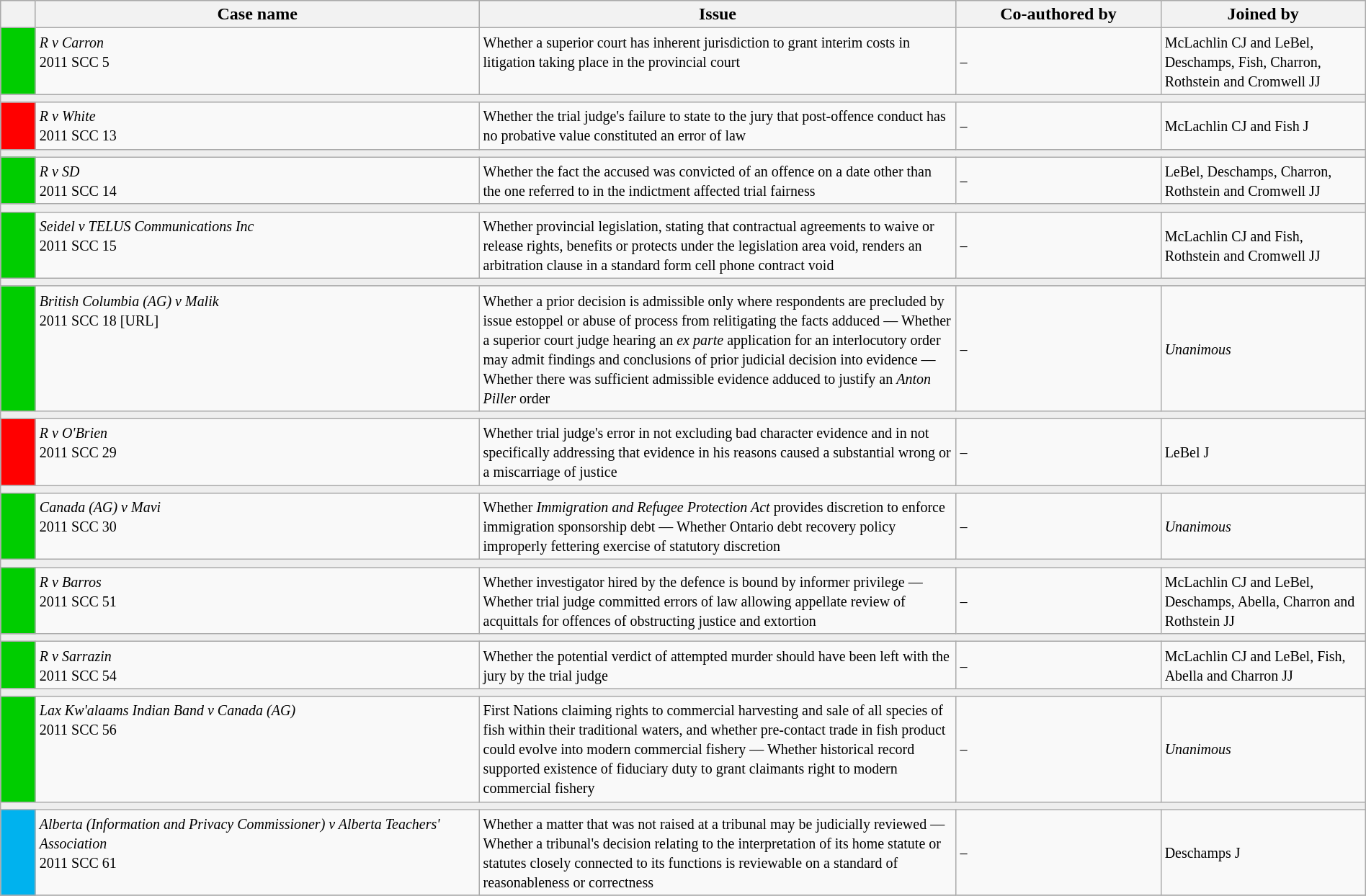<table class="wikitable" width=100%>
<tr bgcolor="#CCCCCC">
<th width=25px></th>
<th width=32.5%>Case name</th>
<th>Issue</th>
<th width=15%>Co-authored by</th>
<th width=15%>Joined by</th>
</tr>
<tr>
<td bgcolor="00cd00"></td>
<td align=left valign=top><small><em>R v Carron</em><br> 2011 SCC 5 </small></td>
<td valign=top><small> Whether a superior court has inherent jurisdiction to grant interim costs in litigation taking place in the provincial court</small></td>
<td><small> –</small></td>
<td><small>  McLachlin CJ and LeBel, Deschamps, Fish, Charron, Rothstein and Cromwell JJ</small></td>
</tr>
<tr>
<td bgcolor=#EEEEEE colspan=5 valign=top><small></small></td>
</tr>
<tr>
<td bgcolor="red"></td>
<td align=left valign=top><small><em>R v White</em><br> 2011 SCC 13 </small></td>
<td valign=top><small> Whether the trial judge's failure to state to the jury that post-offence conduct has no probative value constituted an error of law</small></td>
<td><small> –</small></td>
<td><small> McLachlin CJ and Fish J</small></td>
</tr>
<tr>
<td bgcolor=#EEEEEE colspan=5 valign=top><small></small></td>
</tr>
<tr>
<td bgcolor="00cd00"></td>
<td align=left valign=top><small><em>R v SD</em><br> 2011 SCC 14 </small></td>
<td valign=top><small>Whether the fact the accused was convicted of an offence on a date other than the one referred to in the indictment affected trial fairness</small></td>
<td><small> –</small></td>
<td><small> LeBel, Deschamps, Charron, Rothstein and Cromwell JJ</small></td>
</tr>
<tr>
<td bgcolor=#EEEEEE colspan=5 valign=top><small></small></td>
</tr>
<tr>
<td bgcolor="00cd00"></td>
<td align=left valign=top><small><em>Seidel v TELUS Communications Inc</em><br> 2011 SCC 15 </small></td>
<td valign=top><small> Whether provincial legislation, stating that contractual agreements to waive or release rights, benefits or protects under the legislation area void, renders an arbitration clause in a standard form cell phone contract void</small></td>
<td><small> –</small></td>
<td><small> McLachlin CJ and Fish, Rothstein and Cromwell JJ</small></td>
</tr>
<tr>
<td bgcolor=#EEEEEE colspan=5 valign=top><small></small></td>
</tr>
<tr>
<td bgcolor="00cd00"></td>
<td align=left valign=top><small><em>British Columbia (AG) v Malik</em><br> 2011 SCC 18 [URL]</small></td>
<td valign=top><small> Whether a prior decision is admissible only where respondents are precluded by issue estoppel or abuse of process from relitigating the facts adduced — Whether a superior court judge hearing an <em>ex parte</em> application for an interlocutory order may admit findings and conclusions of prior judicial decision into evidence — Whether there was sufficient admissible evidence adduced to justify an <em>Anton Piller</em> order</small></td>
<td><small> –</small></td>
<td><small> <em>Unanimous</em></small></td>
</tr>
<tr>
<td bgcolor=#EEEEEE colspan=5 valign=top><small></small></td>
</tr>
<tr>
<td bgcolor="red"></td>
<td align=left valign=top><small><em>R v O'Brien</em><br> 2011 SCC 29 </small></td>
<td valign=top><small> Whether trial judge's error in not excluding bad character evidence and in not specifically addressing that evidence in his reasons caused a substantial wrong or a miscarriage of justice</small></td>
<td><small> –</small></td>
<td><small> LeBel J</small></td>
</tr>
<tr>
<td bgcolor=#EEEEEE colspan=5 valign=top><small></small></td>
</tr>
<tr>
<td bgcolor="00cd00"></td>
<td align=left valign=top><small><em>Canada (AG) v Mavi</em><br> 2011 SCC 30 </small></td>
<td valign=top><small> Whether <em>Immigration and Refugee Protection Act</em> provides discretion to enforce immigration sponsorship debt — Whether Ontario debt recovery policy improperly fettering exercise of statutory discretion</small></td>
<td><small> –</small></td>
<td><small> <em>Unanimous</em></small></td>
</tr>
<tr>
<td bgcolor=#EEEEEE colspan=5 valign=top><small></small></td>
</tr>
<tr>
<td bgcolor="00cd00"></td>
<td align=left valign=top><small><em>R v Barros</em><br> 2011 SCC 51 </small></td>
<td valign=top><small> Whether investigator hired by the defence is bound by informer privilege — Whether trial judge committed errors of law allowing appellate review of acquittals for offences of obstructing justice and extortion</small></td>
<td><small> –</small></td>
<td><small> McLachlin CJ and LeBel, Deschamps, Abella, Charron and Rothstein JJ</small></td>
</tr>
<tr>
<td bgcolor=#EEEEEE colspan=5 valign=top><small></small></td>
</tr>
<tr>
<td bgcolor="00cd00"></td>
<td align=left valign=top><small><em>R v Sarrazin</em><br> 2011 SCC 54 </small></td>
<td valign=top><small> Whether the potential verdict of attempted murder should have been left with the jury by the trial judge</small></td>
<td><small> –</small></td>
<td><small> McLachlin CJ and LeBel, Fish, Abella and Charron JJ</small></td>
</tr>
<tr>
<td bgcolor=#EEEEEE colspan=5 valign=top><small></small></td>
</tr>
<tr>
<td bgcolor="00cd00"></td>
<td align=left valign=top><small><em>Lax Kw'alaams Indian Band v Canada (AG)</em><br> 2011 SCC 56 </small></td>
<td valign=top><small> First Nations claiming rights to commercial harvesting and sale of all species of fish within their traditional waters, and whether pre-contact trade in fish product could evolve into modern commercial fishery — Whether historical record supported existence of fiduciary duty to grant claimants right to modern commercial fishery</small></td>
<td><small> –</small></td>
<td><small> <em>Unanimous</em></small></td>
</tr>
<tr>
<td bgcolor=#EEEEEE colspan=5 valign=top><small></small></td>
</tr>
<tr>
<td bgcolor="00B2EE"></td>
<td align=left valign=top><small><em>Alberta (Information and Privacy Commissioner) v Alberta Teachers' Association</em><br> 2011 SCC 61 </small></td>
<td valign=top><small> Whether a matter that was not raised at a tribunal may be judicially reviewed — Whether a tribunal's decision relating to the interpretation of its home statute or statutes closely connected to its functions is reviewable on a standard of reasonableness or correctness</small></td>
<td><small> –</small></td>
<td><small> Deschamps J</small></td>
</tr>
<tr>
</tr>
</table>
